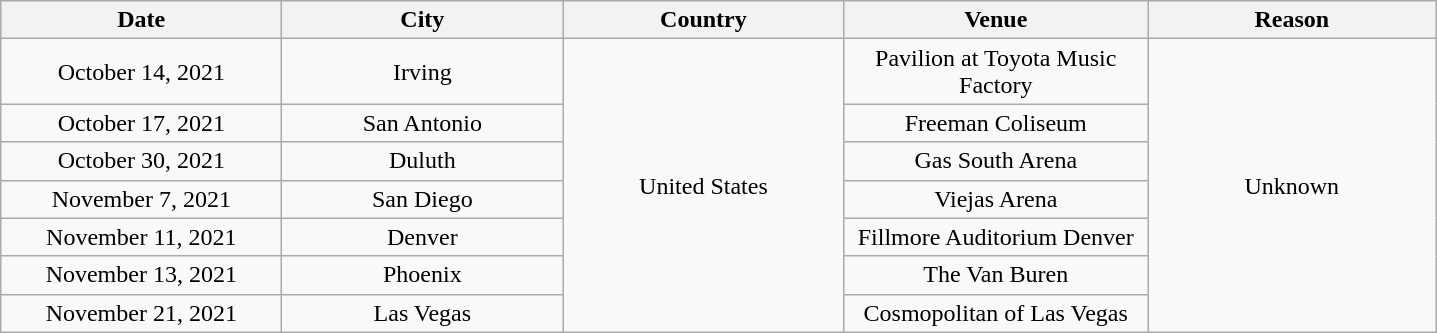<table class="wikitable plainrowheaders" style="text-align:center;">
<tr>
<th style="width:180px;">Date</th>
<th style="width:180px;">City</th>
<th style="width:180px;">Country</th>
<th style="width:195px;">Venue</th>
<th style="width:185px;">Reason</th>
</tr>
<tr>
<td>October 14, 2021</td>
<td>Irving</td>
<td rowspan="7">United States</td>
<td>Pavilion at Toyota Music Factory</td>
<td rowspan="7">Unknown</td>
</tr>
<tr>
<td>October 17, 2021</td>
<td>San Antonio</td>
<td>Freeman Coliseum</td>
</tr>
<tr>
<td>October 30, 2021</td>
<td>Duluth</td>
<td>Gas South Arena</td>
</tr>
<tr>
<td>November 7, 2021</td>
<td>San Diego</td>
<td>Viejas Arena</td>
</tr>
<tr>
<td>November 11, 2021</td>
<td>Denver</td>
<td>Fillmore Auditorium Denver</td>
</tr>
<tr>
<td>November 13, 2021</td>
<td>Phoenix</td>
<td>The Van Buren</td>
</tr>
<tr>
<td>November 21, 2021</td>
<td>Las Vegas</td>
<td>Cosmopolitan of Las Vegas</td>
</tr>
</table>
